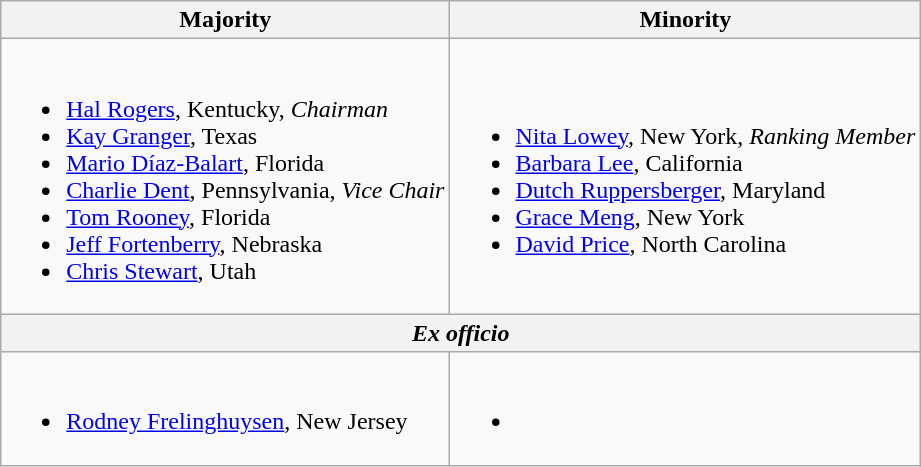<table class=wikitable>
<tr>
<th>Majority</th>
<th>Minority</th>
</tr>
<tr>
<td><br><ul><li><a href='#'>Hal Rogers</a>, Kentucky, <em>Chairman</em></li><li><a href='#'>Kay Granger</a>, Texas</li><li><a href='#'>Mario Díaz-Balart</a>, Florida</li><li><a href='#'>Charlie Dent</a>, Pennsylvania, <em>Vice Chair</em></li><li><a href='#'>Tom Rooney</a>, Florida</li><li><a href='#'>Jeff Fortenberry</a>, Nebraska</li><li><a href='#'>Chris Stewart</a>, Utah</li></ul></td>
<td><br><ul><li><a href='#'>Nita Lowey</a>, New York, <em>Ranking Member</em></li><li><a href='#'>Barbara Lee</a>, California</li><li><a href='#'>Dutch Ruppersberger</a>, Maryland</li><li><a href='#'>Grace Meng</a>, New York</li><li><a href='#'>David Price</a>, North Carolina</li></ul></td>
</tr>
<tr>
<th colspan=2><em>Ex officio</em></th>
</tr>
<tr>
<td><br><ul><li><a href='#'>Rodney Frelinghuysen</a>, New Jersey</li></ul></td>
<td><br><ul><li></li></ul></td>
</tr>
</table>
